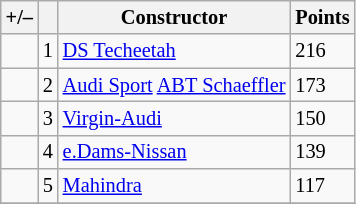<table class="wikitable" style="font-size: 85%">
<tr>
<th scope="col">+/–</th>
<th scope="col"></th>
<th scope="col">Constructor</th>
<th scope="col">Points</th>
</tr>
<tr>
<td align="left"></td>
<td align="center">1</td>
<td> <a href='#'>DS Techeetah</a></td>
<td align="left">216</td>
</tr>
<tr>
<td align="left"></td>
<td align="center">2</td>
<td> <a href='#'>Audi Sport</a> <a href='#'>ABT Schaeffler</a></td>
<td align="left">173</td>
</tr>
<tr>
<td align="left"></td>
<td align="center">3</td>
<td> <a href='#'>Virgin-Audi</a></td>
<td align="left">150</td>
</tr>
<tr>
<td align="left"></td>
<td align="center">4</td>
<td> <a href='#'>e.Dams-Nissan</a></td>
<td align="left">139</td>
</tr>
<tr>
<td align="left"></td>
<td align="center">5</td>
<td> <a href='#'>Mahindra</a></td>
<td align="left">117</td>
</tr>
<tr>
</tr>
</table>
